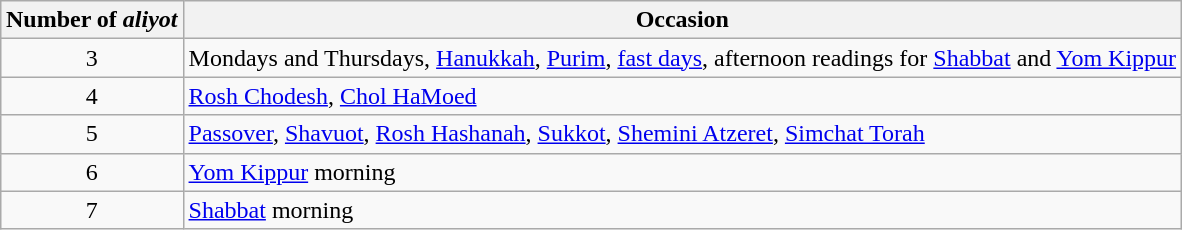<table class= "wikitable" style="margin:10px auto;">
<tr>
<th>Number of <em>aliyot</em></th>
<th>Occasion</th>
</tr>
<tr>
<td align= center>3</td>
<td>Mondays and Thursdays, <a href='#'>Hanukkah</a>, <a href='#'>Purim</a>, <a href='#'>fast days</a>, afternoon readings for <a href='#'>Shabbat</a> and <a href='#'>Yom Kippur</a></td>
</tr>
<tr>
<td align= center>4</td>
<td><a href='#'>Rosh Chodesh</a>, <a href='#'>Chol HaMoed</a></td>
</tr>
<tr>
<td align= center>5</td>
<td><a href='#'>Passover</a>, <a href='#'>Shavuot</a>, <a href='#'>Rosh Hashanah</a>, <a href='#'>Sukkot</a>, <a href='#'>Shemini Atzeret</a>, <a href='#'>Simchat Torah</a></td>
</tr>
<tr>
<td align= center>6</td>
<td><a href='#'>Yom Kippur</a> morning</td>
</tr>
<tr>
<td align= center>7</td>
<td><a href='#'>Shabbat</a> morning</td>
</tr>
</table>
